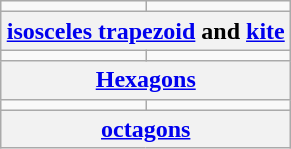<table class="wikitable floatright" align=right>
<tr>
<td></td>
<td></td>
</tr>
<tr>
<th colspan=2><a href='#'>isosceles trapezoid</a> and <a href='#'>kite</a></th>
</tr>
<tr>
<td></td>
<td></td>
</tr>
<tr>
<th colspan=2><a href='#'>Hexagons</a></th>
</tr>
<tr>
<td></td>
<td></td>
</tr>
<tr>
<th colspan=2><a href='#'>octagons</a></th>
</tr>
</table>
